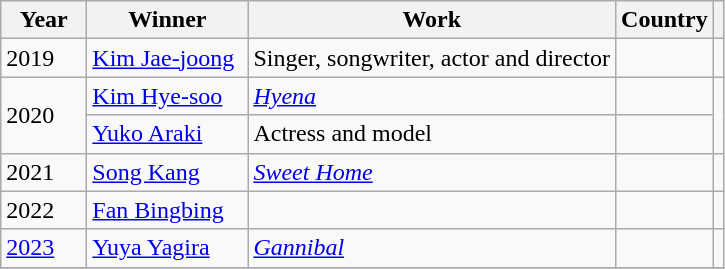<table class="wikitable" | align=center>
<tr>
<th style="width:50px">Year</th>
<th style="width:100px">Winner</th>
<th>Work</th>
<th>Country</th>
<th></th>
</tr>
<tr>
<td rowspan="1">2019</td>
<td><a href='#'>Kim Jae-joong</a></td>
<td>Singer, songwriter, actor and director</td>
<td></td>
<td rowspan="1" style="text-align: center;"></td>
</tr>
<tr>
<td rowspan="2">2020</td>
<td><a href='#'>Kim Hye-soo</a></td>
<td><em><a href='#'>Hyena</a></em></td>
<td></td>
<td rowspan="2" style="text-align: center;"></td>
</tr>
<tr>
<td><a href='#'>Yuko Araki</a></td>
<td>Actress and model</td>
<td></td>
</tr>
<tr>
<td rowspan="1">2021</td>
<td><a href='#'>Song Kang</a></td>
<td><em><a href='#'>Sweet Home</a></em></td>
<td></td>
<td rowspan="1" style="text-align: center;"></td>
</tr>
<tr>
<td rowspan="1">2022</td>
<td><a href='#'>Fan Bingbing</a></td>
<td></td>
<td></td>
<td rowspan="1" style="text-align: center;"></td>
</tr>
<tr>
<td><a href='#'>2023</a></td>
<td><a href='#'>Yuya Yagira</a></td>
<td><em><a href='#'>Gannibal</a></em></td>
<td></td>
<td rowspan="1" style="text-align: center;"></td>
</tr>
<tr>
</tr>
</table>
